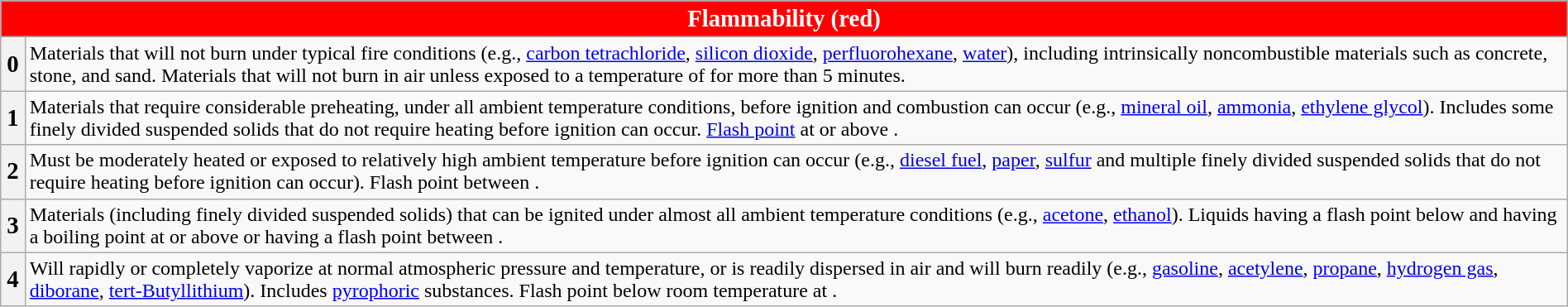<table class="wikitable" style="width:100%; vertical-align:center;">
<tr>
<th colspan="2" style="color:white; background:red; width:75%; "><big>Flammability (red)</big></th>
</tr>
<tr>
<th style="max-width:10em"><big>0</big></th>
<td>Materials that will not burn under typical fire conditions (e.g., <a href='#'>carbon tetrachloride</a>, <a href='#'>silicon dioxide</a>, <a href='#'>perfluorohexane</a>, <a href='#'>water</a>), including intrinsically noncombustible materials such as concrete, stone, and sand.  Materials that will not burn in air unless exposed to a temperature of  for more than 5 minutes.</td>
</tr>
<tr>
<th><big>1</big></th>
<td>Materials that require considerable preheating, under all ambient temperature conditions, before ignition and combustion can occur (e.g., <a href='#'>mineral oil</a>, <a href='#'>ammonia</a>, <a href='#'>ethylene glycol</a>). Includes some finely divided suspended solids that do not require heating before ignition can occur. <a href='#'>Flash point</a> at or above .</td>
</tr>
<tr>
<th><big>2</big></th>
<td>Must be moderately heated or exposed to relatively high ambient temperature before ignition can occur (e.g., <a href='#'>diesel fuel</a>, <a href='#'>paper</a>, <a href='#'>sulfur</a> and multiple finely divided suspended solids that do not require heating before ignition can occur). Flash point between .</td>
</tr>
<tr>
<th><big>3</big></th>
<td>Materials (including finely divided suspended solids) that can be ignited under almost all ambient temperature conditions (e.g., <a href='#'>acetone</a>, <a href='#'>ethanol</a>). Liquids having a flash point below  and having a boiling point at or above  or having a flash point between .</td>
</tr>
<tr>
<th><big>4</big></th>
<td>Will rapidly or completely vaporize at normal atmospheric pressure and temperature, or is readily dispersed in air and will burn readily (e.g., <a href='#'>gasoline</a>, <a href='#'>acetylene</a>, <a href='#'>propane</a>, <a href='#'>hydrogen gas</a>, <a href='#'>diborane</a>, <a href='#'>tert-Butyllithium</a>). Includes <a href='#'>pyrophoric</a> substances. Flash point below room temperature at .</td>
</tr>
</table>
